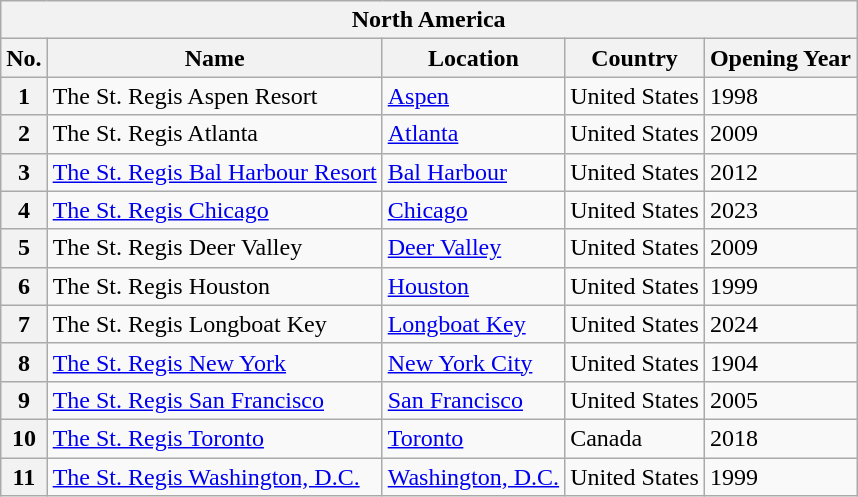<table class="wikitable sortable">
<tr>
<th colspan="6">North America</th>
</tr>
<tr>
<th>No.</th>
<th>Name</th>
<th>Location</th>
<th>Country</th>
<th>Opening Year</th>
</tr>
<tr>
<th>1</th>
<td>The St. Regis Aspen Resort</td>
<td><a href='#'>Aspen</a></td>
<td>United States</td>
<td>1998</td>
</tr>
<tr>
<th>2</th>
<td>The St. Regis Atlanta</td>
<td><a href='#'>Atlanta</a></td>
<td>United States</td>
<td>2009</td>
</tr>
<tr>
<th>3</th>
<td><a href='#'>The St. Regis Bal Harbour Resort</a></td>
<td><a href='#'>Bal Harbour</a></td>
<td>United States</td>
<td>2012</td>
</tr>
<tr>
<th>4</th>
<td><a href='#'>The St. Regis Chicago</a></td>
<td><a href='#'>Chicago</a></td>
<td>United States</td>
<td>2023</td>
</tr>
<tr>
<th>5</th>
<td>The St. Regis Deer Valley</td>
<td><a href='#'>Deer Valley</a></td>
<td>United States</td>
<td>2009</td>
</tr>
<tr>
<th>6</th>
<td>The St. Regis Houston</td>
<td><a href='#'>Houston</a></td>
<td>United States</td>
<td>1999</td>
</tr>
<tr>
<th>7</th>
<td>The St. Regis Longboat Key</td>
<td><a href='#'>Longboat Key</a></td>
<td>United States</td>
<td>2024</td>
</tr>
<tr>
<th>8</th>
<td><a href='#'>The St. Regis New York</a></td>
<td><a href='#'>New York City</a></td>
<td>United States</td>
<td>1904</td>
</tr>
<tr>
<th>9</th>
<td><a href='#'>The St. Regis San Francisco</a></td>
<td><a href='#'>San Francisco</a></td>
<td>United States</td>
<td>2005</td>
</tr>
<tr>
<th>10</th>
<td><a href='#'>The St. Regis Toronto</a></td>
<td><a href='#'>Toronto</a></td>
<td>Canada</td>
<td>2018</td>
</tr>
<tr>
<th>11</th>
<td><a href='#'>The St. Regis Washington, D.C.</a></td>
<td><a href='#'>Washington, D.C.</a></td>
<td>United States</td>
<td>1999</td>
</tr>
</table>
